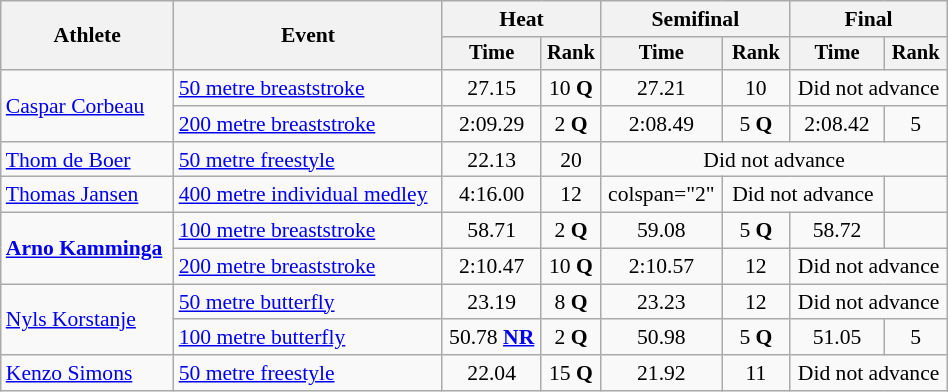<table class="wikitable" style="text-align:center; font-size:90%; width:50%;">
<tr>
<th rowspan="2">Athlete</th>
<th rowspan="2">Event</th>
<th colspan="2">Heat</th>
<th colspan="2">Semifinal</th>
<th colspan="2">Final</th>
</tr>
<tr style="font-size:95%">
<th>Time</th>
<th>Rank</th>
<th>Time</th>
<th>Rank</th>
<th>Time</th>
<th>Rank</th>
</tr>
<tr>
<td align=left rowspan=2><a href='#'>Caspar Corbeau</a></td>
<td align=left><a href='#'>50 metre breaststroke</a></td>
<td>27.15</td>
<td>10 <strong>Q</strong></td>
<td>27.21</td>
<td>10</td>
<td colspan="2">Did not advance</td>
</tr>
<tr>
<td align=left><a href='#'>200 metre breaststroke</a></td>
<td>2:09.29</td>
<td>2 <strong>Q</strong></td>
<td>2:08.49</td>
<td>5 <strong>Q</strong></td>
<td>2:08.42</td>
<td>5</td>
</tr>
<tr>
<td align=left><a href='#'>Thom de Boer</a></td>
<td align=left><a href='#'>50 metre freestyle</a></td>
<td>22.13</td>
<td>20</td>
<td colspan=4>Did not advance</td>
</tr>
<tr>
<td align=left><a href='#'>Thomas Jansen</a></td>
<td align=left><a href='#'>400 metre individual medley</a></td>
<td>4:16.00</td>
<td>12</td>
<td>colspan="2" </td>
<td colspan="2">Did not advance</td>
</tr>
<tr>
<td align=left rowspan=2><strong><a href='#'>Arno Kamminga</a></strong></td>
<td align=left><a href='#'>100 metre breaststroke</a></td>
<td>58.71</td>
<td>2 <strong>Q</strong></td>
<td>59.08</td>
<td>5 <strong>Q</strong></td>
<td>58.72</td>
<td></td>
</tr>
<tr>
<td align=left><a href='#'>200 metre breaststroke</a></td>
<td>2:10.47</td>
<td>10 <strong>Q</strong></td>
<td>2:10.57</td>
<td>12</td>
<td colspan="2">Did not advance</td>
</tr>
<tr>
<td align=left rowspan=2><a href='#'>Nyls Korstanje</a></td>
<td align=left><a href='#'>50 metre butterfly</a></td>
<td>23.19</td>
<td>8 <strong>Q</strong></td>
<td>23.23</td>
<td>12</td>
<td colspan="2">Did not advance</td>
</tr>
<tr>
<td align=left><a href='#'>100 metre butterfly</a></td>
<td>50.78 <strong><a href='#'>NR</a></strong></td>
<td>2 <strong>Q</strong></td>
<td>50.98</td>
<td>5 <strong>Q</strong></td>
<td>51.05</td>
<td>5</td>
</tr>
<tr>
<td align=left><a href='#'>Kenzo Simons</a></td>
<td align=left><a href='#'>50 metre freestyle</a></td>
<td>22.04</td>
<td>15 <strong>Q</strong></td>
<td>21.92</td>
<td>11</td>
<td colspan="2">Did not advance</td>
</tr>
</table>
